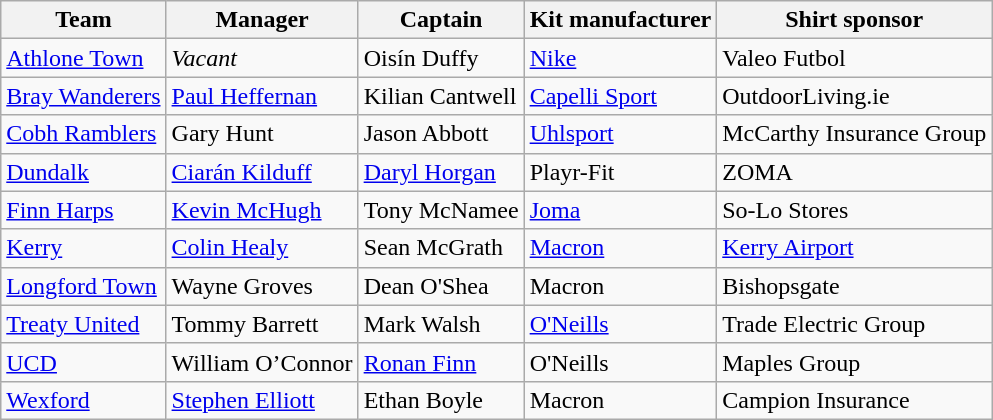<table class="wikitable sortable" style="text-align: left;">
<tr>
<th>Team</th>
<th>Manager</th>
<th>Captain</th>
<th>Kit manufacturer</th>
<th>Shirt sponsor</th>
</tr>
<tr>
<td><a href='#'>Athlone Town</a></td>
<td><em>Vacant</em></td>
<td> Oisín Duffy</td>
<td><a href='#'>Nike</a></td>
<td>Valeo Futbol</td>
</tr>
<tr>
<td><a href='#'>Bray Wanderers</a></td>
<td> <a href='#'>Paul Heffernan</a></td>
<td> Kilian Cantwell</td>
<td><a href='#'>Capelli Sport</a></td>
<td>OutdoorLiving.ie</td>
</tr>
<tr>
<td><a href='#'>Cobh Ramblers</a></td>
<td> Gary Hunt</td>
<td> Jason Abbott</td>
<td><a href='#'>Uhlsport</a></td>
<td>McCarthy Insurance Group</td>
</tr>
<tr>
<td><a href='#'>Dundalk</a></td>
<td> <a href='#'>Ciarán Kilduff</a></td>
<td> <a href='#'>Daryl Horgan</a></td>
<td>Playr-Fit</td>
<td>ZOMA</td>
</tr>
<tr>
<td><a href='#'>Finn Harps</a></td>
<td> <a href='#'>Kevin McHugh</a></td>
<td> Tony McNamee</td>
<td><a href='#'>Joma</a></td>
<td>So-Lo Stores</td>
</tr>
<tr>
<td><a href='#'>Kerry</a></td>
<td> <a href='#'>Colin Healy</a></td>
<td> Sean McGrath</td>
<td><a href='#'>Macron</a></td>
<td><a href='#'>Kerry Airport</a></td>
</tr>
<tr>
<td><a href='#'>Longford Town</a></td>
<td> Wayne Groves</td>
<td> Dean O'Shea</td>
<td>Macron</td>
<td>Bishopsgate</td>
</tr>
<tr>
<td><a href='#'>Treaty United</a></td>
<td> Tommy Barrett</td>
<td> Mark Walsh</td>
<td><a href='#'>O'Neills</a></td>
<td>Trade Electric Group</td>
</tr>
<tr>
<td><a href='#'>UCD</a></td>
<td> William O’Connor</td>
<td> <a href='#'>Ronan Finn</a></td>
<td>O'Neills</td>
<td>Maples Group</td>
</tr>
<tr>
<td><a href='#'>Wexford</a></td>
<td> <a href='#'>Stephen Elliott</a></td>
<td> Ethan Boyle</td>
<td>Macron</td>
<td>Campion Insurance</td>
</tr>
</table>
